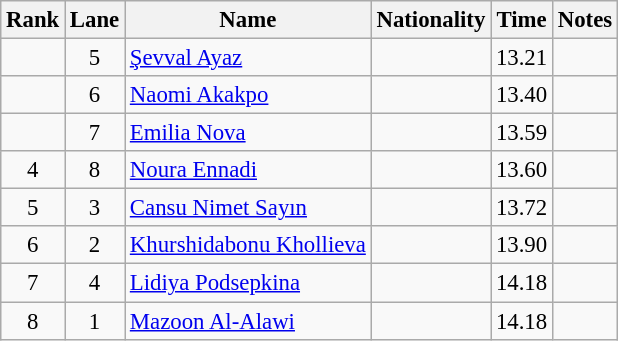<table class="wikitable sortable" style="text-align:center;font-size:95%">
<tr>
<th>Rank</th>
<th>Lane</th>
<th>Name</th>
<th>Nationality</th>
<th>Time</th>
<th>Notes</th>
</tr>
<tr>
<td></td>
<td>5</td>
<td align=left><a href='#'>Şevval Ayaz</a></td>
<td align=left></td>
<td>13.21</td>
<td></td>
</tr>
<tr>
<td></td>
<td>6</td>
<td align=left><a href='#'>Naomi Akakpo</a></td>
<td align=left></td>
<td>13.40</td>
<td></td>
</tr>
<tr>
<td></td>
<td>7</td>
<td align=left><a href='#'>Emilia Nova</a></td>
<td align=left></td>
<td>13.59</td>
<td></td>
</tr>
<tr>
<td>4</td>
<td>8</td>
<td align=left><a href='#'>Noura Ennadi</a></td>
<td align=left></td>
<td>13.60</td>
<td></td>
</tr>
<tr>
<td>5</td>
<td>3</td>
<td align=left><a href='#'>Cansu Nimet Sayın</a></td>
<td align=left></td>
<td>13.72</td>
<td></td>
</tr>
<tr>
<td>6</td>
<td>2</td>
<td align=left><a href='#'>Khurshidabonu Khollieva</a></td>
<td align=left></td>
<td>13.90</td>
<td></td>
</tr>
<tr>
<td>7</td>
<td>4</td>
<td align=left><a href='#'>Lidiya Podsepkina</a></td>
<td align=left></td>
<td>14.18</td>
<td></td>
</tr>
<tr>
<td>8</td>
<td>1</td>
<td align=left><a href='#'>Mazoon Al-Alawi</a></td>
<td align=left></td>
<td>14.18</td>
<td></td>
</tr>
</table>
